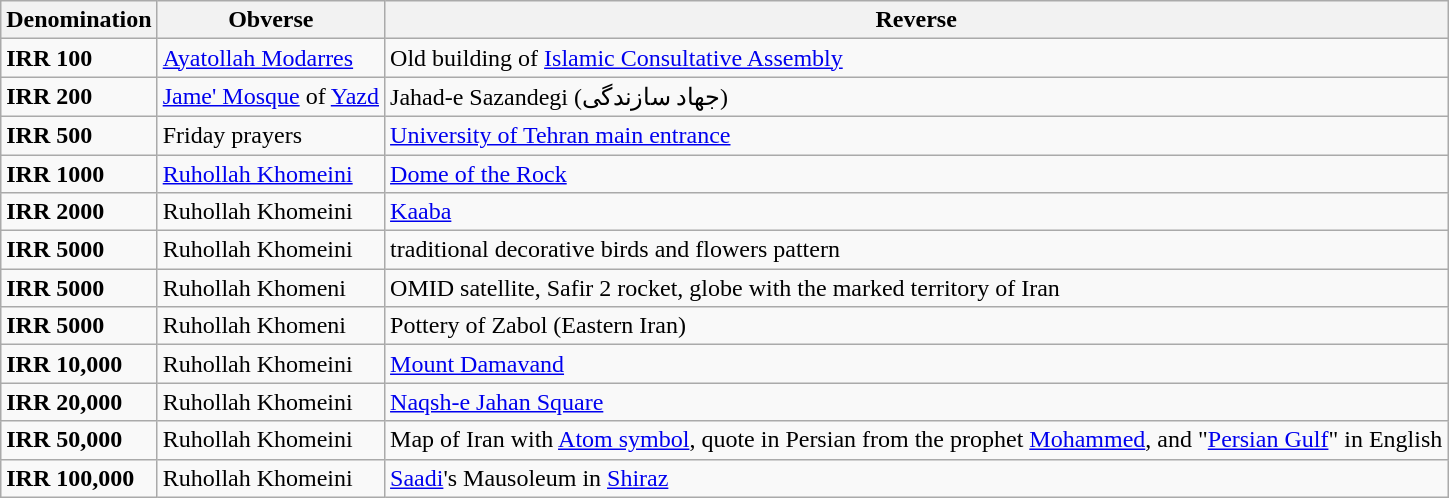<table class="wikitable">
<tr ">
<th>Denomination</th>
<th>Obverse</th>
<th>Reverse</th>
</tr>
<tr>
<td><strong>IRR 100</strong></td>
<td><a href='#'>Ayatollah Modarres</a></td>
<td>Old building of <a href='#'>Islamic Consultative Assembly</a></td>
</tr>
<tr>
<td><strong>IRR 200</strong></td>
<td><a href='#'>Jame' Mosque</a> of <a href='#'>Yazd</a></td>
<td>Jahad-e Sazandegi (جهاد سازندگی)</td>
</tr>
<tr>
<td><strong>IRR 500</strong></td>
<td>Friday prayers</td>
<td><a href='#'>University of Tehran main entrance</a></td>
</tr>
<tr>
<td><strong>IRR 1000</strong></td>
<td><a href='#'>Ruhollah Khomeini</a></td>
<td><a href='#'>Dome of the Rock</a></td>
</tr>
<tr>
<td><strong>IRR 2000</strong></td>
<td>Ruhollah Khomeini</td>
<td><a href='#'>Kaaba</a></td>
</tr>
<tr>
<td><strong>IRR 5000</strong></td>
<td>Ruhollah Khomeini</td>
<td>traditional decorative birds and flowers pattern</td>
</tr>
<tr>
<td><strong>IRR 5000</strong></td>
<td>Ruhollah Khomeni</td>
<td>OMID satellite, Safir 2 rocket, globe with the marked territory of Iran</td>
</tr>
<tr>
<td><strong>IRR 5000</strong></td>
<td>Ruhollah Khomeni</td>
<td>Pottery of Zabol (Eastern Iran)</td>
</tr>
<tr>
<td><strong>IRR 10,000</strong></td>
<td>Ruhollah Khomeini</td>
<td><a href='#'>Mount Damavand</a></td>
</tr>
<tr>
<td><strong>IRR 20,000</strong></td>
<td>Ruhollah Khomeini</td>
<td><a href='#'>Naqsh-e Jahan Square</a></td>
</tr>
<tr>
<td><strong>IRR 50,000</strong></td>
<td>Ruhollah Khomeini</td>
<td>Map of Iran with <a href='#'>Atom symbol</a>, quote in Persian from the prophet <a href='#'>Mohammed</a>, and "<a href='#'>Persian Gulf</a>" in English</td>
</tr>
<tr>
<td><strong>IRR 100,000</strong></td>
<td>Ruhollah Khomeini</td>
<td><a href='#'>Saadi</a>'s Mausoleum in <a href='#'>Shiraz</a></td>
</tr>
</table>
